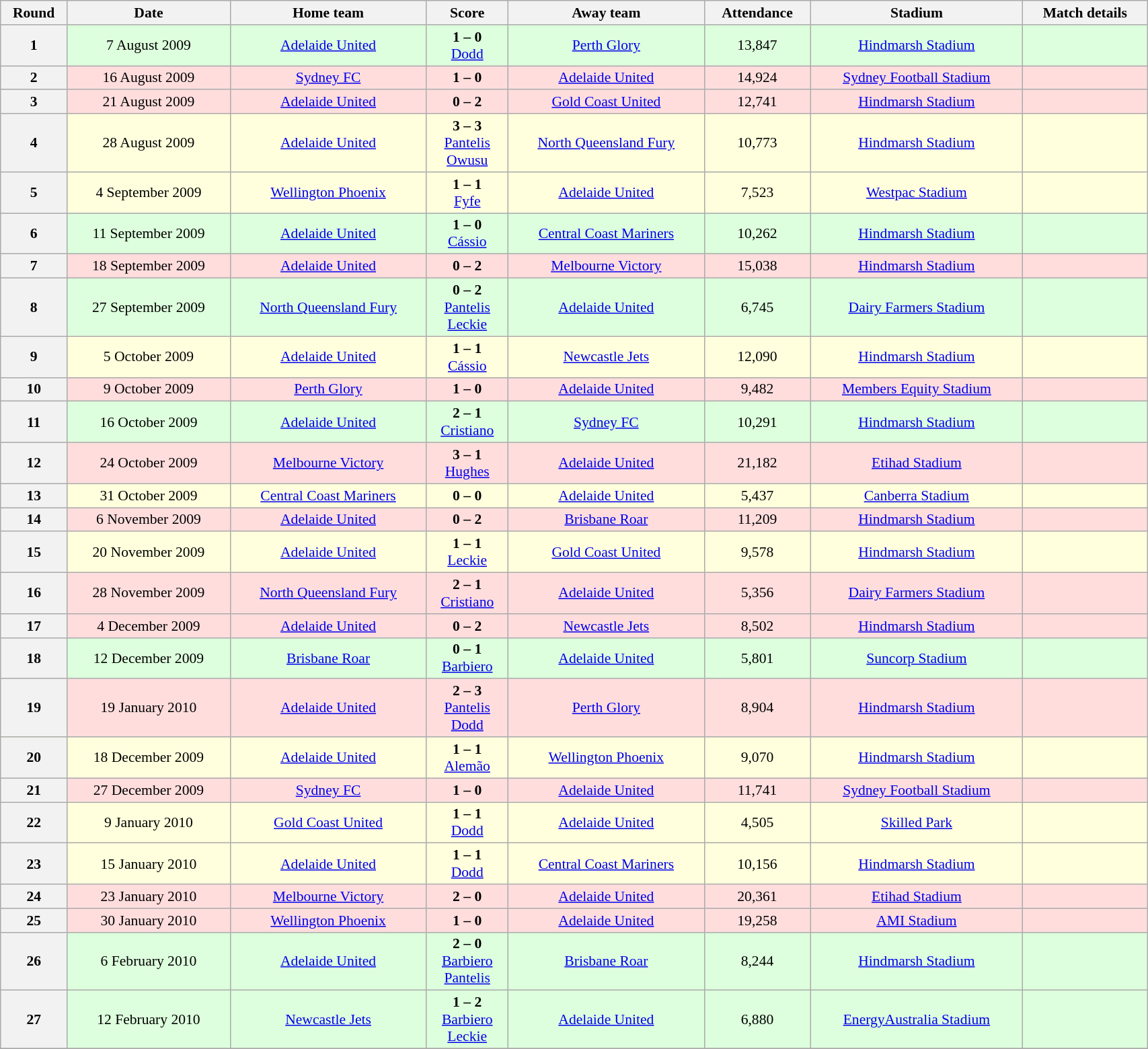<table class="wikitable" style="font-size:90%;width:90%; text-align:center;">
<tr>
<th>Round</th>
<th>Date</th>
<th>Home team</th>
<th>Score</th>
<th>Away team</th>
<th>Attendance</th>
<th>Stadium</th>
<th>Match details</th>
</tr>
<tr bgcolor="#ddffdd">
<th>1</th>
<td>7 August 2009</td>
<td><a href='#'>Adelaide United</a></td>
<td><strong>1 – 0</strong><br><a href='#'>Dodd</a> </td>
<td><a href='#'>Perth Glory</a></td>
<td>13,847</td>
<td><a href='#'>Hindmarsh Stadium</a></td>
<td><br></td>
</tr>
<tr bgcolor="#ffdddd">
<th>2</th>
<td>16 August 2009</td>
<td><a href='#'>Sydney FC</a></td>
<td><strong>1 – 0</strong></td>
<td><a href='#'>Adelaide United</a></td>
<td>14,924</td>
<td><a href='#'>Sydney Football Stadium</a></td>
<td><br></td>
</tr>
<tr bgcolor="#ffdddd">
<th>3</th>
<td>21 August 2009</td>
<td><a href='#'>Adelaide United</a></td>
<td><strong>0 – 2</strong></td>
<td><a href='#'>Gold Coast United</a></td>
<td>12,741</td>
<td><a href='#'>Hindmarsh Stadium</a></td>
<td><br></td>
</tr>
<tr bgcolor="#ffffdd">
<th>4</th>
<td>28 August 2009</td>
<td><a href='#'>Adelaide United</a></td>
<td><strong>3 – 3</strong><br><a href='#'>Pantelis</a> <br><a href='#'>Owusu</a> </td>
<td><a href='#'>North Queensland Fury</a></td>
<td>10,773</td>
<td><a href='#'>Hindmarsh Stadium</a></td>
<td><br></td>
</tr>
<tr bgcolor="#ffffdd">
<th>5</th>
<td>4 September 2009</td>
<td><a href='#'>Wellington Phoenix</a></td>
<td><strong>1 – 1</strong><br><a href='#'>Fyfe</a> </td>
<td><a href='#'>Adelaide United</a></td>
<td>7,523</td>
<td><a href='#'>Westpac Stadium</a></td>
<td><br></td>
</tr>
<tr bgcolor="#ddffdd">
<th>6</th>
<td>11 September 2009</td>
<td><a href='#'>Adelaide United</a></td>
<td><strong>1 – 0</strong><br><a href='#'>Cássio</a> </td>
<td><a href='#'>Central Coast Mariners</a></td>
<td>10,262</td>
<td><a href='#'>Hindmarsh Stadium</a></td>
<td><br></td>
</tr>
<tr bgcolor="#ffdddd">
<th>7</th>
<td>18 September 2009</td>
<td><a href='#'>Adelaide United</a></td>
<td><strong>0 – 2</strong></td>
<td><a href='#'>Melbourne Victory</a></td>
<td>15,038</td>
<td><a href='#'>Hindmarsh Stadium</a></td>
<td><br></td>
</tr>
<tr bgcolor="#ddffdd">
<th>8</th>
<td>27 September 2009</td>
<td><a href='#'>North Queensland Fury</a></td>
<td><strong>0 – 2</strong><br><a href='#'>Pantelis</a> <br><a href='#'>Leckie</a> </td>
<td><a href='#'>Adelaide United</a></td>
<td>6,745</td>
<td><a href='#'>Dairy Farmers Stadium</a></td>
<td><br></td>
</tr>
<tr bgcolor="#ffffdd">
<th>9</th>
<td>5 October 2009</td>
<td><a href='#'>Adelaide United</a></td>
<td><strong>1 – 1</strong><br><a href='#'>Cássio</a> </td>
<td><a href='#'>Newcastle Jets</a></td>
<td>12,090</td>
<td><a href='#'>Hindmarsh Stadium</a></td>
<td><br></td>
</tr>
<tr bgcolor="#ffdddd">
<th>10</th>
<td>9 October 2009</td>
<td><a href='#'>Perth Glory</a></td>
<td><strong>1 – 0</strong></td>
<td><a href='#'>Adelaide United</a></td>
<td>9,482</td>
<td><a href='#'>Members Equity Stadium</a></td>
<td><br></td>
</tr>
<tr bgcolor="#ddffdd">
<th>11</th>
<td>16 October 2009</td>
<td><a href='#'>Adelaide United</a></td>
<td><strong>2 – 1</strong> <br><a href='#'>Cristiano</a> </td>
<td><a href='#'>Sydney FC</a></td>
<td>10,291</td>
<td><a href='#'>Hindmarsh Stadium</a></td>
<td><br></td>
</tr>
<tr bgcolor="#ffdddd">
<th>12</th>
<td>24 October 2009</td>
<td><a href='#'>Melbourne Victory</a></td>
<td><strong> 3 – 1</strong><br><a href='#'>Hughes</a> </td>
<td><a href='#'>Adelaide United</a></td>
<td>21,182</td>
<td><a href='#'>Etihad Stadium</a></td>
<td><br></td>
</tr>
<tr bgcolor="#ffffdd">
<th>13</th>
<td>31 October 2009</td>
<td><a href='#'>Central Coast Mariners</a></td>
<td><strong>0 – 0</strong></td>
<td><a href='#'>Adelaide United</a></td>
<td>5,437</td>
<td><a href='#'>Canberra Stadium</a></td>
<td><br></td>
</tr>
<tr bgcolor="#ffdddd">
<th>14</th>
<td>6 November 2009</td>
<td><a href='#'>Adelaide United</a></td>
<td><strong>0 – 2</strong></td>
<td><a href='#'>Brisbane Roar</a></td>
<td>11,209</td>
<td><a href='#'>Hindmarsh Stadium</a></td>
<td><br></td>
</tr>
<tr bgcolor="#ffffdd">
<th>15</th>
<td>20 November 2009</td>
<td><a href='#'>Adelaide United</a></td>
<td><strong>1 – 1</strong><br><a href='#'>Leckie</a> </td>
<td><a href='#'>Gold Coast United</a></td>
<td>9,578</td>
<td><a href='#'>Hindmarsh Stadium</a></td>
<td><br></td>
</tr>
<tr bgcolor="#ffdddd">
<th>16</th>
<td>28 November 2009</td>
<td><a href='#'>North Queensland Fury</a></td>
<td><strong>2 – 1</strong><br><a href='#'>Cristiano</a> </td>
<td><a href='#'>Adelaide United</a></td>
<td>5,356</td>
<td><a href='#'>Dairy Farmers Stadium</a></td>
<td><br></td>
</tr>
<tr bgcolor="#ffdddd">
<th>17</th>
<td>4 December 2009</td>
<td><a href='#'>Adelaide United</a></td>
<td><strong>0 – 2</strong></td>
<td><a href='#'>Newcastle Jets</a></td>
<td>8,502</td>
<td><a href='#'>Hindmarsh Stadium</a></td>
<td><br></td>
</tr>
<tr bgcolor="#ddffdd">
<th>18</th>
<td>12 December 2009</td>
<td><a href='#'>Brisbane Roar</a></td>
<td><strong>0 – 1</strong><br><a href='#'>Barbiero</a> </td>
<td><a href='#'>Adelaide United</a></td>
<td>5,801</td>
<td><a href='#'>Suncorp Stadium</a></td>
<td><br></td>
</tr>
<tr bgcolor="#ffdddd">
<th>19</th>
<td>19 January 2010</td>
<td><a href='#'>Adelaide United</a></td>
<td><strong>2 – 3</strong><br><a href='#'>Pantelis</a> <br><a href='#'>Dodd</a> </td>
<td><a href='#'>Perth Glory</a></td>
<td>8,904</td>
<td><a href='#'>Hindmarsh Stadium</a></td>
<td><br></td>
</tr>
<tr bgcolor="#ffffdd">
<th>20</th>
<td>18 December 2009</td>
<td><a href='#'>Adelaide United</a></td>
<td><strong>1 – 1</strong><br><a href='#'>Alemão</a> </td>
<td><a href='#'>Wellington Phoenix</a></td>
<td>9,070</td>
<td><a href='#'>Hindmarsh Stadium</a></td>
<td><br></td>
</tr>
<tr bgcolor="#ffdddd">
<th>21</th>
<td>27 December 2009</td>
<td><a href='#'>Sydney FC</a></td>
<td><strong>1 – 0</strong></td>
<td><a href='#'>Adelaide United</a></td>
<td>11,741</td>
<td><a href='#'>Sydney Football Stadium</a></td>
<td><br></td>
</tr>
<tr bgcolor="#ffffdd">
<th>22</th>
<td>9 January 2010</td>
<td><a href='#'>Gold Coast United</a></td>
<td><strong>1 – 1</strong><br><a href='#'>Dodd</a> </td>
<td><a href='#'>Adelaide United</a></td>
<td>4,505</td>
<td><a href='#'>Skilled Park</a></td>
<td><br></td>
</tr>
<tr bgcolor="#ffffdd">
<th>23</th>
<td>15 January 2010</td>
<td><a href='#'>Adelaide United</a></td>
<td><strong>1 – 1</strong><br><a href='#'>Dodd</a> </td>
<td><a href='#'>Central Coast Mariners</a></td>
<td>10,156</td>
<td><a href='#'>Hindmarsh Stadium</a></td>
<td><br></td>
</tr>
<tr bgcolor="#ffdddd">
<th>24</th>
<td>23 January 2010</td>
<td><a href='#'>Melbourne Victory</a></td>
<td><strong>2 – 0</strong></td>
<td><a href='#'>Adelaide United</a></td>
<td>20,361</td>
<td><a href='#'>Etihad Stadium</a></td>
<td><br></td>
</tr>
<tr bgcolor="#ffdddd">
<th>25</th>
<td>30 January 2010</td>
<td><a href='#'>Wellington Phoenix</a></td>
<td><strong>1 – 0</strong></td>
<td><a href='#'>Adelaide United</a></td>
<td>19,258</td>
<td><a href='#'>AMI Stadium</a></td>
<td><br></td>
</tr>
<tr bgcolor="#ddffdd">
<th>26</th>
<td>6 February 2010</td>
<td><a href='#'>Adelaide United</a></td>
<td><strong>2 – 0</strong><br><a href='#'>Barbiero</a> <br><a href='#'>Pantelis</a> </td>
<td><a href='#'>Brisbane Roar</a></td>
<td>8,244</td>
<td><a href='#'>Hindmarsh Stadium</a></td>
<td><br></td>
</tr>
<tr bgcolor="#ddffdd">
<th>27</th>
<td>12 February 2010</td>
<td><a href='#'>Newcastle Jets</a></td>
<td><strong>1 – 2</strong><br><a href='#'>Barbiero</a> <br><a href='#'>Leckie</a> </td>
<td><a href='#'>Adelaide United</a></td>
<td>6,880</td>
<td><a href='#'>EnergyAustralia Stadium</a></td>
<td><br></td>
</tr>
<tr>
</tr>
</table>
